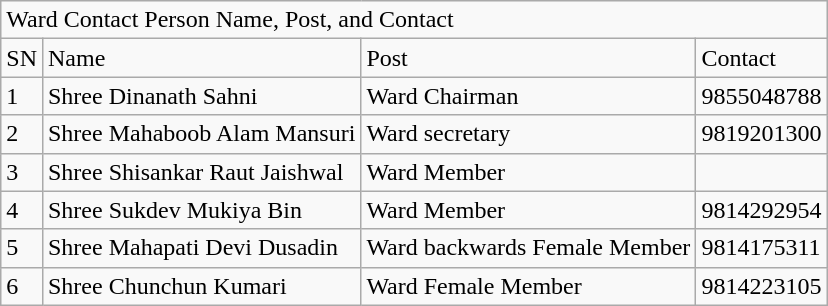<table class="wikitable">
<tr>
<td colspan="4">Ward Contact Person Name, Post, and Contact</td>
</tr>
<tr>
<td>SN</td>
<td>Name</td>
<td>Post</td>
<td>Contact</td>
</tr>
<tr>
<td>1</td>
<td>Shree Dinanath  Sahni</td>
<td>Ward Chairman</td>
<td>9855048788</td>
</tr>
<tr>
<td>2</td>
<td>Shree Mahaboob  Alam Mansuri</td>
<td>Ward secretary</td>
<td>9819201300</td>
</tr>
<tr>
<td>3</td>
<td>Shree Shisankar  Raut Jaishwal</td>
<td>Ward Member</td>
<td></td>
</tr>
<tr>
<td>4</td>
<td>Shree Sukdev  Mukiya Bin</td>
<td>Ward Member</td>
<td>9814292954</td>
</tr>
<tr>
<td>5</td>
<td>Shree Mahapati  Devi Dusadin</td>
<td>Ward backwards Female Member</td>
<td>9814175311</td>
</tr>
<tr>
<td>6</td>
<td>Shree Chunchun  Kumari</td>
<td>Ward Female Member</td>
<td>9814223105</td>
</tr>
</table>
